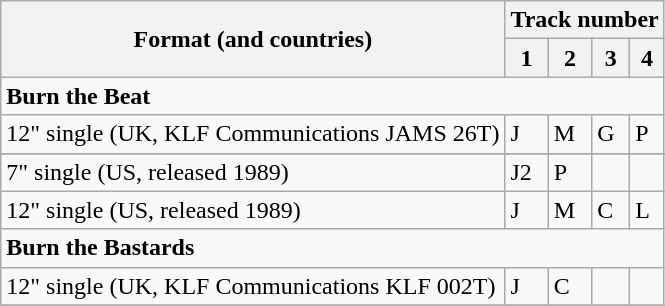<table class="wikitable">
<tr>
<th align="center" rowspan=2>Format (and countries)</th>
<th colspan=4>Track number</th>
</tr>
<tr>
<th>1</th>
<th>2</th>
<th>3</th>
<th>4</th>
</tr>
<tr>
<td colspan=5 align="left"><strong>Burn the Beat</strong></td>
</tr>
<tr>
<td align="left">12" single (UK, KLF Communications JAMS 26T)</td>
<td>J</td>
<td>M</td>
<td>G</td>
<td>P</td>
</tr>
<tr>
</tr>
<tr>
<td align="left">7" single (US, released 1989)</td>
<td>J2</td>
<td>P</td>
<td></td>
<td></td>
</tr>
<tr>
<td align="left">12" single (US, released 1989)</td>
<td>J</td>
<td>M</td>
<td>C</td>
<td>L</td>
</tr>
<tr>
<td colspan=5 align="left"><strong>Burn the Bastards</strong></td>
</tr>
<tr>
<td align="left">12" single (UK, KLF Communications KLF 002T)</td>
<td>J</td>
<td>C</td>
<td></td>
<td></td>
</tr>
<tr>
</tr>
</table>
